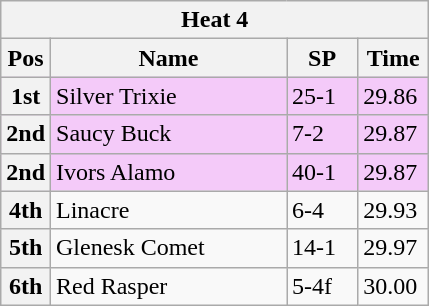<table class="wikitable">
<tr>
<th colspan="6">Heat 4</th>
</tr>
<tr>
<th width=20>Pos</th>
<th width=150>Name</th>
<th width=40>SP</th>
<th width=40>Time</th>
</tr>
<tr style="background: #f4caf9;">
<th>1st</th>
<td>Silver Trixie</td>
<td>25-1</td>
<td>29.86</td>
</tr>
<tr style="background: #f4caf9;">
<th>2nd</th>
<td>Saucy Buck</td>
<td>7-2</td>
<td>29.87</td>
</tr>
<tr style="background: #f4caf9;">
<th>2nd</th>
<td>Ivors Alamo</td>
<td>40-1</td>
<td>29.87</td>
</tr>
<tr>
<th>4th</th>
<td>Linacre</td>
<td>6-4</td>
<td>29.93</td>
</tr>
<tr>
<th>5th</th>
<td>Glenesk Comet</td>
<td>14-1</td>
<td>29.97</td>
</tr>
<tr>
<th>6th</th>
<td>Red Rasper</td>
<td>5-4f</td>
<td>30.00</td>
</tr>
</table>
